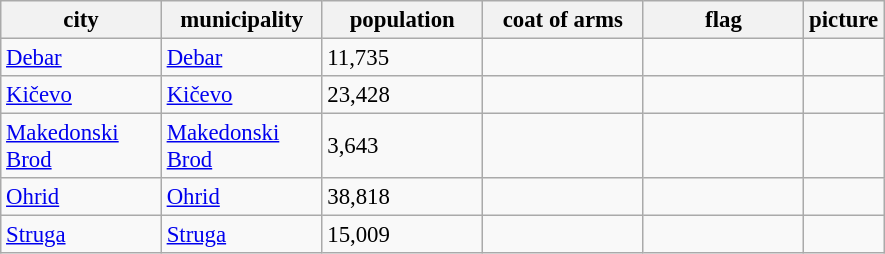<table class="wikitable sortable" style="font-size:95%;">
<tr>
<th width="100px">city</th>
<th width="100px">municipality</th>
<th width="100px">population</th>
<th width="100px">coat of arms</th>
<th width="100px">flag</th>
<th width="1o0px">picture</th>
</tr>
<tr>
<td><a href='#'>Debar</a></td>
<td><a href='#'>Debar</a></td>
<td>11,735</td>
<td></td>
<td></td>
<td></td>
</tr>
<tr>
<td><a href='#'>Kičevo</a></td>
<td><a href='#'>Kičevo</a></td>
<td>23,428</td>
<td></td>
<td></td>
<td></td>
</tr>
<tr>
<td><a href='#'>Makedonski Brod</a></td>
<td><a href='#'>Makedonski Brod</a></td>
<td>3,643</td>
<td></td>
<td></td>
<td></td>
</tr>
<tr>
<td><a href='#'>Ohrid</a></td>
<td><a href='#'>Ohrid</a></td>
<td>38,818</td>
<td></td>
<td></td>
<td></td>
</tr>
<tr>
<td><a href='#'>Struga</a></td>
<td><a href='#'>Struga</a></td>
<td>15,009</td>
<td></td>
<td></td>
<td></td>
</tr>
</table>
